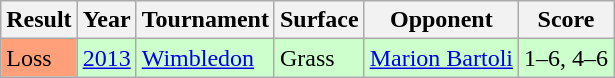<table class="sortable wikitable">
<tr>
<th>Result</th>
<th>Year</th>
<th>Tournament</th>
<th>Surface</th>
<th>Opponent</th>
<th class="unsortable">Score</th>
</tr>
<tr bgcolor=#CCFFCC>
<td bgcolor=ffa07a>Loss</td>
<td><a href='#'>2013</a></td>
<td><a href='#'>Wimbledon</a></td>
<td>Grass</td>
<td> <a href='#'>Marion Bartoli</a></td>
<td>1–6, 4–6</td>
</tr>
</table>
